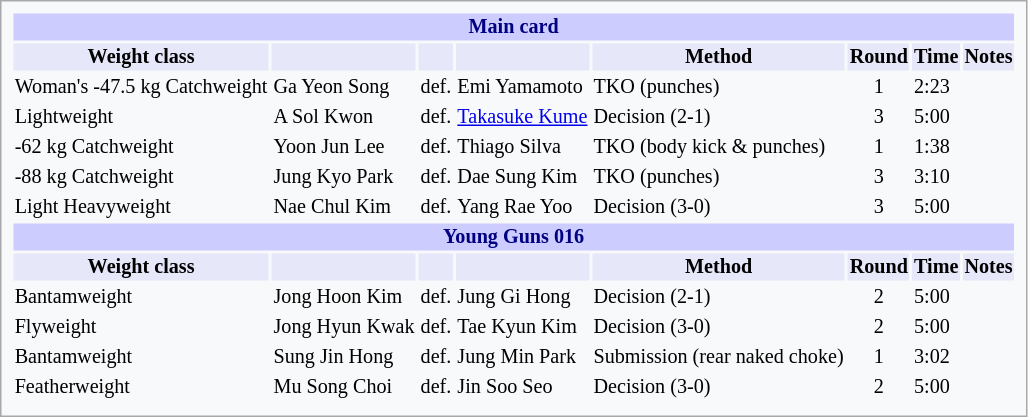<table style="font-size: 84%; border: 1px solid darkgray; padding: 0.43em; background-color: #F8F9FA;">
<tr>
<th colspan="8" style="background-color: #ccf; color: #000080; text-align: center;">Main card</th>
</tr>
<tr>
<th colspan="1" style="background-color: #E6E8FA; color: #000000; text-align: center;">Weight class</th>
<th colspan="1" style="background-color: #E6E8FA; color: #000000; text-align: center;"></th>
<th colspan="1" style="background-color: #E6E8FA; color: #000000; text-align: center;"></th>
<th colspan="1" style="background-color: #E6E8FA; color: #000000; text-align: center;"></th>
<th colspan="1" style="background-color: #E6E8FA; color: #000000; text-align: center;">Method</th>
<th colspan="1" style="background-color: #E6E8FA; color: #000000; text-align: center;">Round</th>
<th colspan="1" style="background-color: #E6E8FA; color: #000000; text-align: center;">Time</th>
<th colspan="1" style="background-color: #E6E8FA; color: #000000; text-align: center;">Notes</th>
</tr>
<tr>
<td>Woman's -47.5 kg Catchweight</td>
<td> Ga Yeon Song</td>
<td>def.</td>
<td> Emi Yamamoto</td>
<td>TKO (punches)</td>
<td align="center">1</td>
<td>2:23</td>
<td></td>
</tr>
<tr>
<td>Lightweight</td>
<td> A Sol Kwon</td>
<td>def.</td>
<td> <a href='#'>Takasuke Kume</a></td>
<td>Decision (2-1)</td>
<td align="center">3</td>
<td>5:00</td>
<td></td>
</tr>
<tr>
<td>-62 kg Catchweight</td>
<td> Yoon Jun Lee</td>
<td>def.</td>
<td> Thiago Silva</td>
<td>TKO (body kick & punches)</td>
<td align="center">1</td>
<td>1:38</td>
<td></td>
</tr>
<tr>
<td>-88 kg Catchweight</td>
<td> Jung Kyo Park</td>
<td>def.</td>
<td> Dae Sung Kim</td>
<td>TKO (punches)</td>
<td align="center">3</td>
<td>3:10</td>
<td></td>
</tr>
<tr>
<td>Light Heavyweight</td>
<td> Nae Chul Kim</td>
<td>def.</td>
<td> Yang Rae Yoo</td>
<td>Decision (3-0)</td>
<td align="center">3</td>
<td>5:00</td>
<td></td>
</tr>
<tr>
<th colspan="8" style="background-color: #ccf; color: #000080; text-align: center;">Young Guns 016</th>
</tr>
<tr>
<th colspan="1" style="background-color: #E6E8FA; color: #000000; text-align: center;">Weight class</th>
<th colspan="1" style="background-color: #E6E8FA; color: #000000; text-align: center;"></th>
<th colspan="1" style="background-color: #E6E8FA; color: #000000; text-align: center;"></th>
<th colspan="1" style="background-color: #E6E8FA; color: #000000; text-align: center;"></th>
<th colspan="1" style="background-color: #E6E8FA; color: #000000; text-align: center;">Method</th>
<th colspan="1" style="background-color: #E6E8FA; color: #000000; text-align: center;">Round</th>
<th colspan="1" style="background-color: #E6E8FA; color: #000000; text-align: center;">Time</th>
<th colspan="1" style="background-color: #E6E8FA; color: #000000; text-align: center;">Notes</th>
</tr>
<tr>
<td>Bantamweight</td>
<td> Jong Hoon Kim</td>
<td>def.</td>
<td> Jung Gi Hong</td>
<td>Decision (2-1)</td>
<td align="center">2</td>
<td>5:00</td>
<td></td>
</tr>
<tr>
<td>Flyweight</td>
<td> Jong Hyun Kwak</td>
<td>def.</td>
<td> Tae Kyun Kim</td>
<td>Decision (3-0)</td>
<td align="center">2</td>
<td>5:00</td>
<td></td>
</tr>
<tr>
<td>Bantamweight</td>
<td> Sung Jin Hong</td>
<td>def.</td>
<td> Jung Min Park</td>
<td>Submission (rear naked choke)</td>
<td align="center">1</td>
<td>3:02</td>
<td></td>
</tr>
<tr>
<td>Featherweight</td>
<td> Mu Song Choi</td>
<td>def.</td>
<td> Jin Soo Seo</td>
<td>Decision (3-0)</td>
<td align="center">2</td>
<td>5:00</td>
<td></td>
</tr>
<tr>
</tr>
</table>
